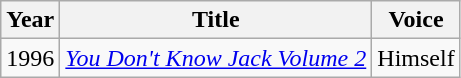<table class="wikitable">
<tr>
<th>Year</th>
<th>Title</th>
<th>Voice</th>
</tr>
<tr>
<td>1996</td>
<td><em><a href='#'>You Don't Know Jack Volume 2</a></em></td>
<td>Himself</td>
</tr>
</table>
